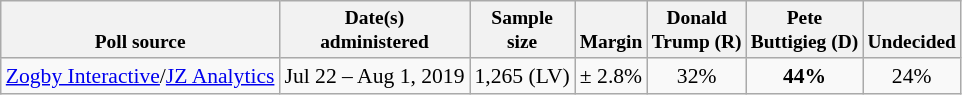<table class="wikitable" style="font-size:90%;text-align:center;">
<tr valign=bottom style="font-size:90%;">
<th>Poll source</th>
<th>Date(s)<br>administered</th>
<th>Sample<br>size</th>
<th>Margin<br></th>
<th>Donald<br>Trump (R)</th>
<th>Pete<br>Buttigieg (D)</th>
<th>Undecided</th>
</tr>
<tr>
<td style="text-align:left;"><a href='#'>Zogby Interactive</a>/<a href='#'>JZ Analytics</a></td>
<td>Jul 22 – Aug 1, 2019</td>
<td>1,265 (LV)</td>
<td>± 2.8%</td>
<td>32%</td>
<td><strong>44%</strong></td>
<td>24%</td>
</tr>
</table>
